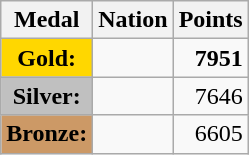<table class="wikitable">
<tr>
<th>Medal</th>
<th>Nation</th>
<th>Points</th>
</tr>
<tr>
<td style="text-align:center;background-color:gold;"><strong>Gold:</strong></td>
<td></td>
<td align="right"><strong>7951</strong></td>
</tr>
<tr>
<td style="text-align:center;background-color:silver;"><strong>Silver:</strong></td>
<td></td>
<td align="right">7646</td>
</tr>
<tr>
<td style="text-align:center;background-color:#CC9966;"><strong>Bronze:</strong></td>
<td></td>
<td align="right">6605</td>
</tr>
</table>
